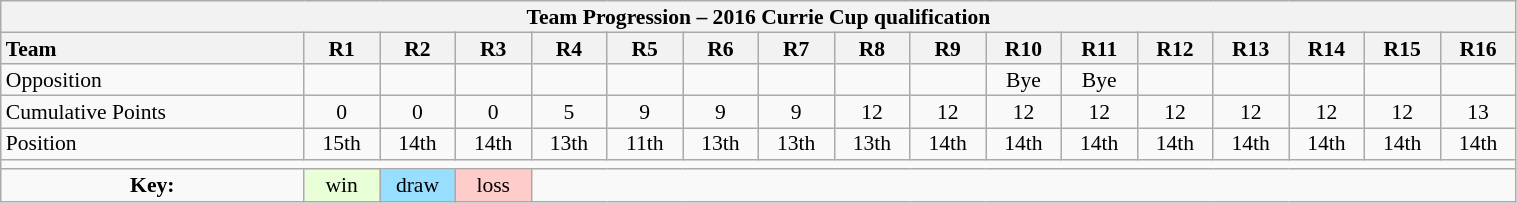<table class="wikitable collapsible" style="text-align:center; line-height:100%; width:80%; font-size:90%">
<tr>
<th colspan=100%>Team Progression – 2016 Currie Cup qualification</th>
</tr>
<tr>
<th style="text-align:left; width:20%;">Team</th>
<th style="width:5%;">R1</th>
<th style="width:5%;">R2</th>
<th style="width:5%;">R3</th>
<th style="width:5%;">R4</th>
<th style="width:5%;">R5</th>
<th style="width:5%;">R6</th>
<th style="width:5%;">R7</th>
<th style="width:5%;">R8</th>
<th style="width:5%;">R9</th>
<th style="width:5%;">R10</th>
<th style="width:5%;">R11</th>
<th style="width:5%;">R12</th>
<th style="width:5%;">R13</th>
<th style="width:5%;">R14</th>
<th style="width:5%;">R15</th>
<th style="width:5%;">R16</th>
</tr>
<tr>
<td align=left>Opposition</td>
<td></td>
<td></td>
<td></td>
<td></td>
<td></td>
<td></td>
<td></td>
<td></td>
<td></td>
<td>Bye</td>
<td>Bye</td>
<td></td>
<td></td>
<td></td>
<td></td>
<td></td>
</tr>
<tr>
<td align=left>Cumulative Points</td>
<td>0</td>
<td>0</td>
<td>0</td>
<td>5</td>
<td>9</td>
<td>9</td>
<td>9</td>
<td>12</td>
<td>12</td>
<td>12</td>
<td>12</td>
<td>12</td>
<td>12</td>
<td>12</td>
<td>12</td>
<td>13</td>
</tr>
<tr>
<td align=left>Position</td>
<td>15th</td>
<td>14th</td>
<td>14th</td>
<td>13th</td>
<td>11th</td>
<td>13th</td>
<td>13th</td>
<td>13th</td>
<td>14th</td>
<td>14th</td>
<td>14th</td>
<td>14th</td>
<td>14th</td>
<td>14th</td>
<td>14th</td>
<td>14th</td>
</tr>
<tr>
<td colspan="100%" style="text-align:center;"></td>
</tr>
<tr>
<td><strong>Key:</strong></td>
<td style="background:#E8FFD8;">win</td>
<td style="background:#97DEFF;">draw</td>
<td style="background:#FFCCCC;">loss</td>
<td colspan="100%"></td>
</tr>
</table>
